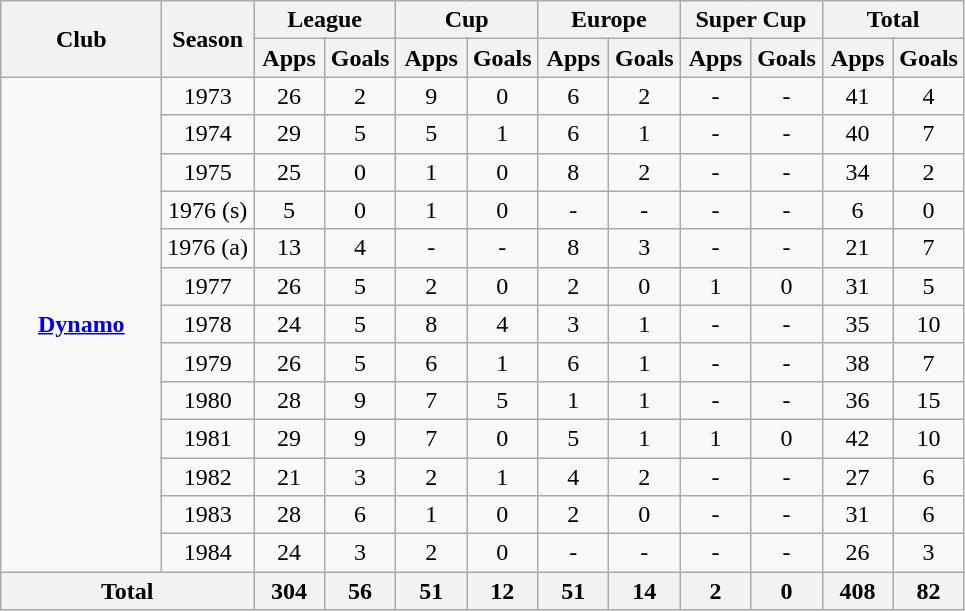<table class="wikitable" style="font-size:100%; text-align: center;">
<tr>
<th rowspan="2" width="100">Club</th>
<th rowspan="2">Season</th>
<th colspan="2">League</th>
<th colspan="2">Cup</th>
<th colspan="2">Europe</th>
<th colspan="2">Super Cup</th>
<th colspan="2">Total</th>
</tr>
<tr>
<th width="40">Apps</th>
<th width="40">Goals</th>
<th width="40">Apps</th>
<th width="40">Goals</th>
<th width="40">Apps</th>
<th width="40">Goals</th>
<th width="40">Apps</th>
<th width="40">Goals</th>
<th width="40">Apps</th>
<th width="40">Goals</th>
</tr>
<tr>
<td rowspan="13"><strong><a href='#'>Dynamo</a></strong></td>
<td>1973</td>
<td>26</td>
<td>2</td>
<td>9</td>
<td>0</td>
<td>6</td>
<td>2</td>
<td>-</td>
<td>-</td>
<td>41</td>
<td>4</td>
</tr>
<tr>
<td>1974</td>
<td>29</td>
<td>5</td>
<td>5</td>
<td>1</td>
<td>6</td>
<td>1</td>
<td>-</td>
<td>-</td>
<td>40</td>
<td>7</td>
</tr>
<tr>
<td>1975</td>
<td>25</td>
<td>0</td>
<td>1</td>
<td>0</td>
<td>8</td>
<td>2</td>
<td>-</td>
<td>-</td>
<td>34</td>
<td>2</td>
</tr>
<tr>
<td>1976 (s)</td>
<td>5</td>
<td>0</td>
<td>1</td>
<td>0</td>
<td>-</td>
<td>-</td>
<td>-</td>
<td>-</td>
<td>6</td>
<td>0</td>
</tr>
<tr>
<td>1976 (a)</td>
<td>13</td>
<td>4</td>
<td>-</td>
<td>-</td>
<td>8</td>
<td>3</td>
<td>-</td>
<td>-</td>
<td>21</td>
<td>7</td>
</tr>
<tr>
<td>1977</td>
<td>26</td>
<td>5</td>
<td>2</td>
<td>0</td>
<td>2</td>
<td>0</td>
<td>1</td>
<td>0</td>
<td>31</td>
<td>5</td>
</tr>
<tr>
<td>1978</td>
<td>24</td>
<td>5</td>
<td>8</td>
<td>4</td>
<td>3</td>
<td>1</td>
<td>-</td>
<td>-</td>
<td>35</td>
<td>10</td>
</tr>
<tr>
<td>1979</td>
<td>26</td>
<td>5</td>
<td>6</td>
<td>1</td>
<td>6</td>
<td>1</td>
<td>-</td>
<td>-</td>
<td>38</td>
<td>7</td>
</tr>
<tr>
<td>1980</td>
<td>28</td>
<td>9</td>
<td>7</td>
<td>5</td>
<td>1</td>
<td>1</td>
<td>-</td>
<td>-</td>
<td>36</td>
<td>15</td>
</tr>
<tr>
<td>1981</td>
<td>29</td>
<td>9</td>
<td>7</td>
<td>0</td>
<td>5</td>
<td>1</td>
<td>1</td>
<td>0</td>
<td>42</td>
<td>10</td>
</tr>
<tr>
<td>1982</td>
<td>21</td>
<td>3</td>
<td>2</td>
<td>1</td>
<td>4</td>
<td>2</td>
<td>-</td>
<td>-</td>
<td>27</td>
<td>6</td>
</tr>
<tr>
<td>1983</td>
<td>28</td>
<td>6</td>
<td>1</td>
<td>0</td>
<td>2</td>
<td>0</td>
<td>-</td>
<td>-</td>
<td>31</td>
<td>6</td>
</tr>
<tr>
<td>1984</td>
<td>24</td>
<td>3</td>
<td>2</td>
<td>0</td>
<td>-</td>
<td>-</td>
<td>-</td>
<td>-</td>
<td>26</td>
<td>3</td>
</tr>
<tr>
<th colspan="2">Total</th>
<th>304</th>
<th>56</th>
<th>51</th>
<th>12</th>
<th>51</th>
<th>14</th>
<th>2</th>
<th>0</th>
<th>408</th>
<th>82</th>
</tr>
</table>
